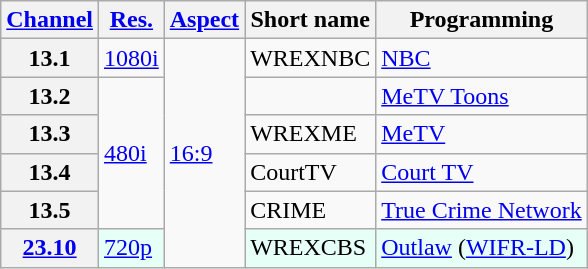<table class="wikitable">
<tr>
<th scope = "col"><a href='#'>Channel</a></th>
<th scope = "col"><a href='#'>Res.</a></th>
<th scope = "col"><a href='#'>Aspect</a></th>
<th scope = "col">Short name</th>
<th scope = "col">Programming</th>
</tr>
<tr>
<th scope = "row">13.1</th>
<td><a href='#'>1080i</a></td>
<td rowspan=6><a href='#'>16:9</a></td>
<td>WREXNBC</td>
<td><a href='#'>NBC</a></td>
</tr>
<tr>
<th scope = "row">13.2</th>
<td rowspan=4><a href='#'>480i</a></td>
<td></td>
<td><a href='#'>MeTV Toons</a></td>
</tr>
<tr>
<th scope = "row">13.3</th>
<td>WREXME</td>
<td><a href='#'>MeTV</a></td>
</tr>
<tr>
<th scope = "row">13.4</th>
<td>CourtTV</td>
<td><a href='#'>Court TV</a></td>
</tr>
<tr>
<th scope = "row">13.5</th>
<td>CRIME</td>
<td><a href='#'>True Crime Network</a></td>
</tr>
<tr style="background-color: #E6FFF7;">
<th scope = "row"><a href='#'>23.10</a></th>
<td><a href='#'>720p</a></td>
<td>WREXCBS</td>
<td><a href='#'>Outlaw</a> (<a href='#'>WIFR-LD</a>)</td>
</tr>
</table>
